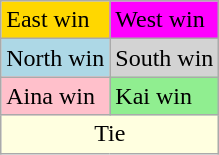<table class="wikitable" style="text-align:left">
<tr>
<td bgcolor=gold>East win</td>
<td bgcolor=fuchsia>West win</td>
</tr>
<tr>
<td bgcolor=lightblue>North win</td>
<td bgcolor=lightgrey>South win</td>
</tr>
<tr>
<td bgcolor=pink>Aina win</td>
<td bgcolor=lightgreen>Kai win</td>
</tr>
<tr>
<td colspan=2 align=center bgcolor=lightyellow>Tie</td>
</tr>
</table>
